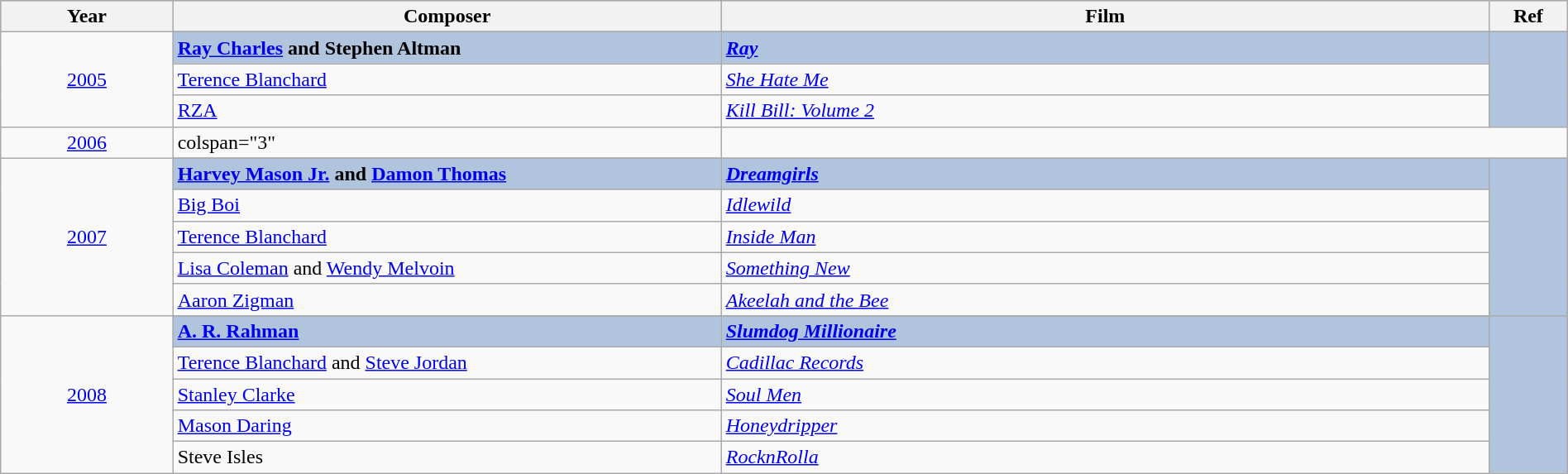<table class="wikitable" style="width:100%;">
<tr style="background:#bebebe;">
<th style="width:11%;">Year</th>
<th style="width:35%;">Composer</th>
<th style="width:49%;">Film</th>
<th style="width:5%;">Ref</th>
</tr>
<tr>
<td rowspan="4" align="center"><a href='#'>2005</a></td>
</tr>
<tr style="background:#B0C4DE">
<td><strong><a href='#'>Ray Charles</a> and Stephen Altman</strong></td>
<td><strong><em><a href='#'>Ray</a></em></strong></td>
<td rowspan="3" align="center"></td>
</tr>
<tr>
<td><a href='#'>Terence Blanchard</a></td>
<td><em><a href='#'>She Hate Me</a></em></td>
</tr>
<tr>
<td><a href='#'>RZA</a></td>
<td><em><a href='#'>Kill Bill: Volume 2</a></em></td>
</tr>
<tr>
<td align="center"><a href='#'>2006</a></td>
<td>colspan="3" </td>
</tr>
<tr>
<td rowspan="6" align="center"><a href='#'>2007</a></td>
</tr>
<tr style="background:#B0C4DE">
<td><strong><a href='#'>Harvey Mason Jr.</a> and <a href='#'>Damon Thomas</a></strong></td>
<td><strong><em><a href='#'>Dreamgirls</a></em></strong></td>
<td rowspan="6" align="center"></td>
</tr>
<tr>
<td><a href='#'>Big Boi</a></td>
<td><em><a href='#'>Idlewild</a></em></td>
</tr>
<tr>
<td><a href='#'>Terence Blanchard</a></td>
<td><em><a href='#'>Inside Man</a></em></td>
</tr>
<tr>
<td><a href='#'>Lisa Coleman</a> and <a href='#'>Wendy Melvoin</a></td>
<td><em><a href='#'>Something New</a></em></td>
</tr>
<tr>
<td><a href='#'>Aaron Zigman</a></td>
<td><em><a href='#'>Akeelah and the Bee</a></em></td>
</tr>
<tr>
<td rowspan="6" align="center"><a href='#'>2008</a></td>
</tr>
<tr style="background:#B0C4DE">
<td><strong><a href='#'>A. R. Rahman</a></strong></td>
<td><strong><em><a href='#'>Slumdog Millionaire</a></em></strong></td>
<td rowspan="6" align="center"></td>
</tr>
<tr>
<td><a href='#'>Terence Blanchard</a> and <a href='#'>Steve Jordan</a></td>
<td><em><a href='#'>Cadillac Records</a></em></td>
</tr>
<tr>
<td><a href='#'>Stanley Clarke</a></td>
<td><em><a href='#'>Soul Men</a></em></td>
</tr>
<tr>
<td><a href='#'>Mason Daring</a></td>
<td><em><a href='#'>Honeydripper</a></em></td>
</tr>
<tr>
<td>Steve Isles</td>
<td><em><a href='#'>RocknRolla</a></em></td>
</tr>
</table>
